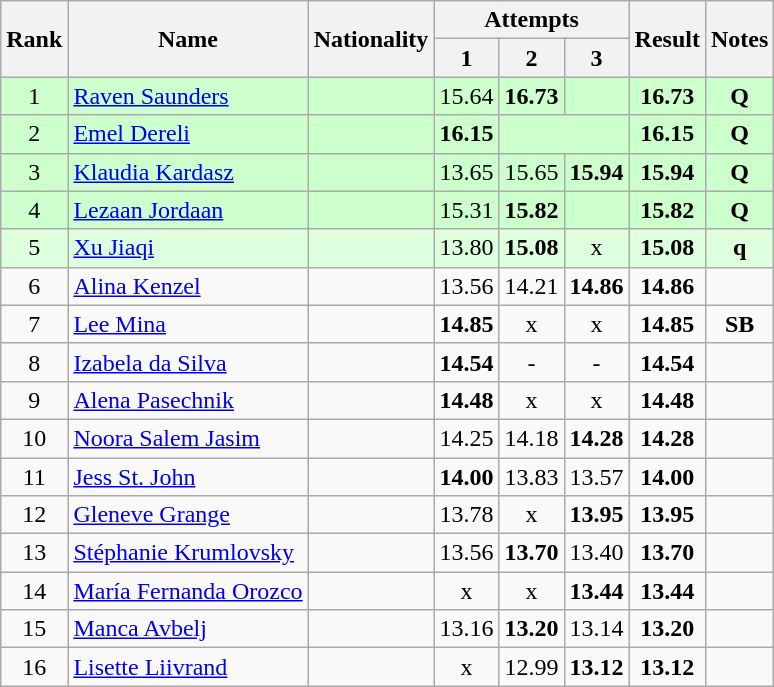<table class="wikitable sortable" style="text-align:center">
<tr>
<th rowspan=2>Rank</th>
<th rowspan=2>Name</th>
<th rowspan=2>Nationality</th>
<th colspan=3>Attempts</th>
<th rowspan=2>Result</th>
<th rowspan=2>Notes</th>
</tr>
<tr>
<th>1</th>
<th>2</th>
<th>3</th>
</tr>
<tr bgcolor=ccffcc>
<td>1</td>
<td align=left><a href='#'>Raven Saunders</a></td>
<td align=left></td>
<td>15.64</td>
<td><strong>16.73</strong></td>
<td></td>
<td><strong>16.73</strong></td>
<td><strong>Q</strong></td>
</tr>
<tr bgcolor=ccffcc>
<td>2</td>
<td align=left><a href='#'>Emel Dereli</a></td>
<td align=left></td>
<td><strong>16.15</strong></td>
<td colspan=2></td>
<td><strong>16.15</strong></td>
<td><strong>Q</strong></td>
</tr>
<tr bgcolor=ccffcc>
<td>3</td>
<td align=left><a href='#'>Klaudia Kardasz</a></td>
<td align=left></td>
<td>13.65</td>
<td>15.65</td>
<td><strong>15.94</strong></td>
<td><strong>15.94</strong></td>
<td><strong>Q</strong></td>
</tr>
<tr bgcolor=ccffcc>
<td>4</td>
<td align=left><a href='#'>Lezaan Jordaan</a></td>
<td align=left></td>
<td>15.31</td>
<td><strong>15.82</strong></td>
<td></td>
<td><strong>15.82</strong></td>
<td><strong>Q</strong></td>
</tr>
<tr bgcolor=ddffdd>
<td>5</td>
<td align=left><a href='#'>Xu Jiaqi</a></td>
<td align=left></td>
<td>13.80</td>
<td><strong>15.08</strong></td>
<td>x</td>
<td><strong>15.08</strong></td>
<td><strong>q</strong></td>
</tr>
<tr>
<td>6</td>
<td align=left><a href='#'>Alina Kenzel</a></td>
<td align=left></td>
<td>13.56</td>
<td>14.21</td>
<td><strong>14.86</strong></td>
<td><strong>14.86</strong></td>
<td></td>
</tr>
<tr>
<td>7</td>
<td align=left><a href='#'>Lee Mina</a></td>
<td align=left></td>
<td><strong>14.85</strong></td>
<td>x</td>
<td>x</td>
<td><strong>14.85</strong></td>
<td><strong>SB</strong></td>
</tr>
<tr>
<td>8</td>
<td align=left><a href='#'>Izabela da Silva</a></td>
<td align=left></td>
<td><strong>14.54</strong></td>
<td>-</td>
<td>-</td>
<td><strong>14.54</strong></td>
<td></td>
</tr>
<tr>
<td>9</td>
<td align=left><a href='#'>Alena Pasechnik</a></td>
<td align=left></td>
<td><strong>14.48</strong></td>
<td>x</td>
<td>x</td>
<td><strong>14.48</strong></td>
<td></td>
</tr>
<tr>
<td>10</td>
<td align=left><a href='#'>Noora Salem Jasim</a></td>
<td align=left></td>
<td>14.25</td>
<td>14.18</td>
<td><strong>14.28</strong></td>
<td><strong>14.28</strong></td>
<td></td>
</tr>
<tr>
<td>11</td>
<td align=left><a href='#'>Jess St. John</a></td>
<td align=left></td>
<td><strong>14.00</strong></td>
<td>13.83</td>
<td>13.57</td>
<td><strong>14.00</strong></td>
<td></td>
</tr>
<tr>
<td>12</td>
<td align=left><a href='#'>Gleneve Grange</a></td>
<td align=left></td>
<td>13.78</td>
<td>x</td>
<td><strong>13.95</strong></td>
<td><strong>13.95</strong></td>
<td></td>
</tr>
<tr>
<td>13</td>
<td align=left><a href='#'>Stéphanie Krumlovsky</a></td>
<td align=left></td>
<td>13.56</td>
<td><strong>13.70</strong></td>
<td>13.40</td>
<td><strong>13.70</strong></td>
<td></td>
</tr>
<tr>
<td>14</td>
<td align=left><a href='#'>María Fernanda Orozco</a></td>
<td align=left></td>
<td>x</td>
<td>x</td>
<td><strong>13.44</strong></td>
<td><strong>13.44</strong></td>
<td></td>
</tr>
<tr>
<td>15</td>
<td align=left><a href='#'>Manca Avbelj</a></td>
<td align=left></td>
<td>13.16</td>
<td><strong>13.20</strong></td>
<td>13.14</td>
<td><strong>13.20</strong></td>
<td></td>
</tr>
<tr>
<td>16</td>
<td align=left><a href='#'>Lisette Liivrand</a></td>
<td align=left></td>
<td>x</td>
<td>12.99</td>
<td><strong>13.12</strong></td>
<td><strong>13.12</strong></td>
<td></td>
</tr>
</table>
